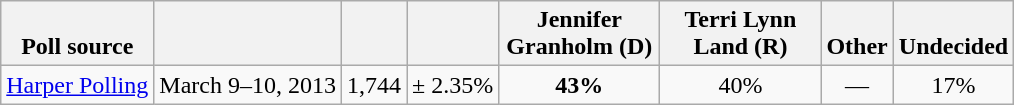<table class="wikitable" style="text-align:center">
<tr valign= bottom>
<th>Poll source</th>
<th></th>
<th></th>
<th></th>
<th style="width:100px;">Jennifer<br>Granholm (D)</th>
<th style="width:100px;">Terri Lynn<br>Land (R)</th>
<th>Other</th>
<th>Undecided</th>
</tr>
<tr>
<td align=left><a href='#'>Harper Polling</a></td>
<td>March 9–10, 2013</td>
<td>1,744</td>
<td>± 2.35%</td>
<td><strong>43%</strong></td>
<td>40%</td>
<td>—</td>
<td>17%</td>
</tr>
</table>
